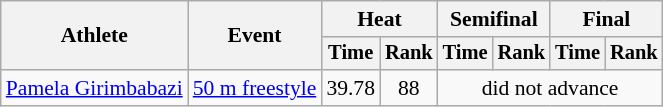<table class=wikitable style="font-size:90%">
<tr>
<th rowspan="2">Athlete</th>
<th rowspan="2">Event</th>
<th colspan="2">Heat</th>
<th colspan="2">Semifinal</th>
<th colspan="2">Final</th>
</tr>
<tr style="font-size:95%">
<th>Time</th>
<th>Rank</th>
<th>Time</th>
<th>Rank</th>
<th>Time</th>
<th>Rank</th>
</tr>
<tr align=center>
<td align=left><a href='#'>Pamela Girimbabazi</a></td>
<td align=left><a href='#'>50 m freestyle</a></td>
<td>39.78</td>
<td>88</td>
<td colspan=4>did not advance</td>
</tr>
</table>
